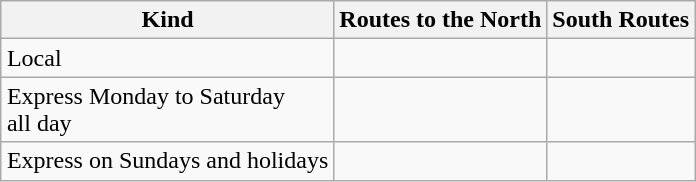<table class="wikitable" style="margin:1em auto;">
<tr>
<th>Kind</th>
<th>Routes to the North</th>
<th>South Routes</th>
</tr>
<tr>
<td>Local</td>
<td> </td>
<td> </td>
</tr>
<tr>
<td>Express Monday to Saturday <br> all day</td>
<td></td>
<td></td>
</tr>
<tr>
<td>Express on Sundays and holidays</td>
<td></td>
<td></td>
</tr>
</table>
